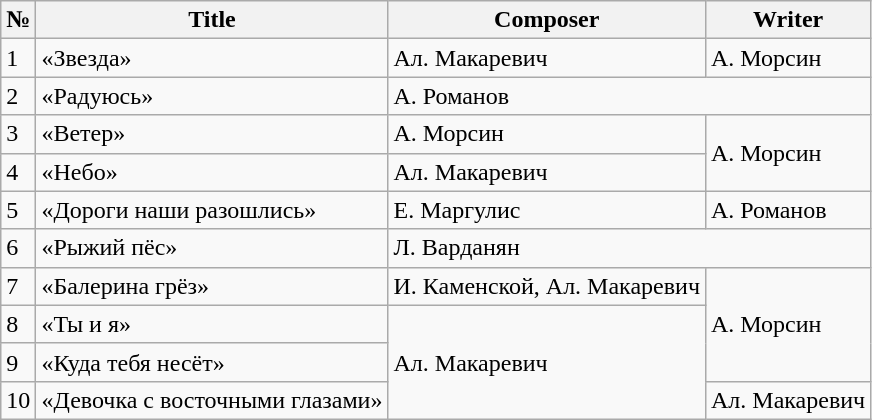<table class="wikitable">
<tr>
<th>№</th>
<th>Title</th>
<th>Composer</th>
<th>Writer</th>
</tr>
<tr>
<td>1</td>
<td>«Звезда»</td>
<td>Ал. Макаревич</td>
<td>А. Морсин</td>
</tr>
<tr>
<td>2</td>
<td>«Радуюсь»</td>
<td colspan="2">А. Романов</td>
</tr>
<tr>
<td>3</td>
<td>«Ветер»</td>
<td>А. Морсин</td>
<td rowspan="2">А. Морсин</td>
</tr>
<tr>
<td>4</td>
<td>«Небо»</td>
<td>Ал. Макаревич</td>
</tr>
<tr>
<td>5</td>
<td>«Дороги наши разошлись»</td>
<td>Е. Маргулис</td>
<td>А. Романов</td>
</tr>
<tr>
<td>6</td>
<td>«Рыжий пёс»</td>
<td colspan="2">Л. Варданян</td>
</tr>
<tr>
<td>7</td>
<td>«Балерина грёз»</td>
<td>И. Каменской, Ал. Макаревич</td>
<td rowspan="3">А. Морсин</td>
</tr>
<tr>
<td>8</td>
<td>«Ты и я»</td>
<td rowspan="3">Ал. Макаревич</td>
</tr>
<tr>
<td>9</td>
<td>«Куда тебя несёт»</td>
</tr>
<tr>
<td>10</td>
<td>«Девочка с восточными глазами»</td>
<td>Ал. Макаревич</td>
</tr>
</table>
